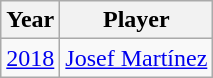<table class="wikitable">
<tr>
<th>Year</th>
<th>Player</th>
</tr>
<tr>
<td style="text-align: center;" rowspan=1><a href='#'>2018</a></td>
<td> <a href='#'>Josef Martínez</a></td>
</tr>
</table>
